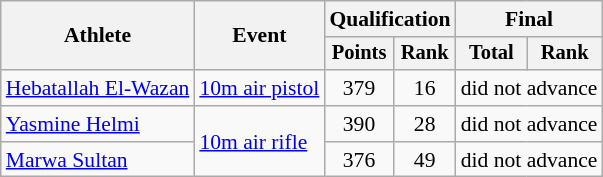<table class="wikitable" style="font-size:90%">
<tr>
<th rowspan="2">Athlete</th>
<th rowspan="2">Event</th>
<th colspan=2>Qualification</th>
<th colspan=2>Final</th>
</tr>
<tr style="font-size:95%">
<th>Points</th>
<th>Rank</th>
<th>Total</th>
<th>Rank</th>
</tr>
<tr>
<td align=left><a href='#'>Hebatallah El-Wazan</a></td>
<td align=left><a href='#'>10m air pistol</a></td>
<td align=center>379</td>
<td align=center>16</td>
<td align=center colspan=2>did not advance</td>
</tr>
<tr>
<td align=left><a href='#'>Yasmine Helmi</a></td>
<td align=left rowspan=2><a href='#'>10m air rifle</a></td>
<td align=center>390</td>
<td align=center>28</td>
<td align=center colspan=2>did not advance</td>
</tr>
<tr>
<td align=left><a href='#'>Marwa Sultan</a></td>
<td align=center>376</td>
<td align=center>49</td>
<td align=center colspan=2>did not advance</td>
</tr>
</table>
